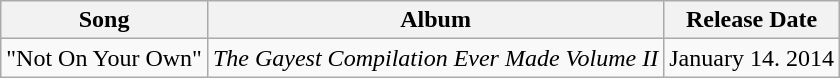<table class="wikitable">
<tr>
<th>Song</th>
<th>Album</th>
<th>Release Date</th>
</tr>
<tr>
<td>"Not On Your Own"</td>
<td><em>The Gayest Compilation Ever Made Volume II</em></td>
<td>January 14. 2014</td>
</tr>
</table>
